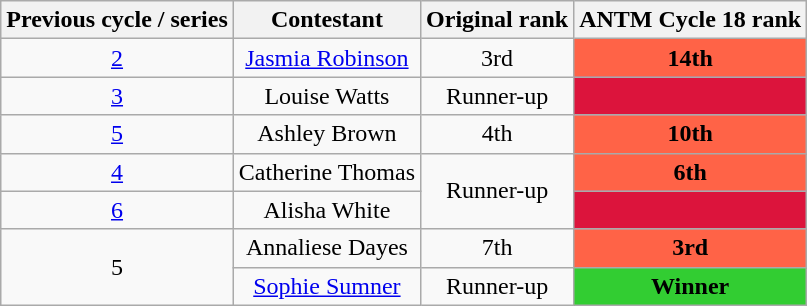<table class="wikitable" style="text-align:center">
<tr>
<th>Previous cycle / series</th>
<th>Contestant</th>
<th>Original rank</th>
<th>ANTM Cycle 18 rank</th>
</tr>
<tr>
<td><a href='#'>2</a></td>
<td><a href='#'>Jasmia Robinson</a></td>
<td>3rd</td>
<td style="background:tomato"><strong>14th</strong></td>
</tr>
<tr>
<td><a href='#'>3</a></td>
<td>Louise Watts</td>
<td>Runner-up</td>
<td style="background:crimson"><strong></strong></td>
</tr>
<tr>
<td><a href='#'>5</a></td>
<td>Ashley Brown</td>
<td>4th</td>
<td style="background:tomato"><strong>10th</strong></td>
</tr>
<tr>
<td><a href='#'>4</a></td>
<td>Catherine Thomas</td>
<td rowspan="2">Runner-up</td>
<td style="background:tomato"><strong>6th</strong></td>
</tr>
<tr>
<td><a href='#'>6</a></td>
<td>Alisha White</td>
<td style="background:crimson"><strong></strong></td>
</tr>
<tr>
<td rowspan="2">5</td>
<td>Annaliese Dayes</td>
<td>7th</td>
<td style="background:tomato"><strong>3rd</strong></td>
</tr>
<tr>
<td><a href='#'>Sophie Sumner</a></td>
<td>Runner-up</td>
<td style="background:limegreen"><strong>Winner</strong></td>
</tr>
</table>
